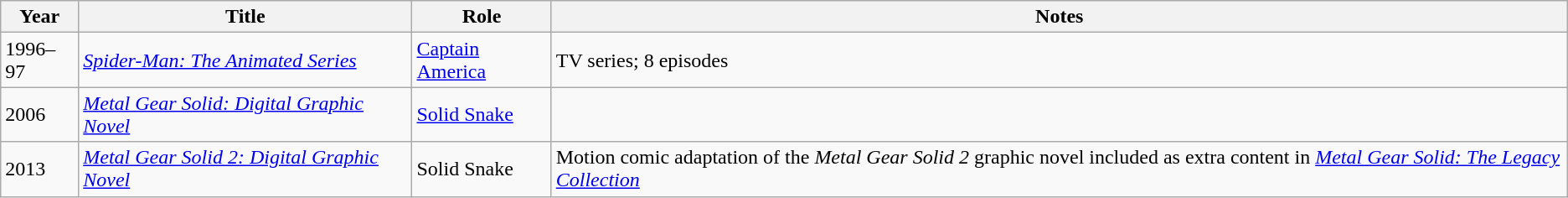<table class="wikitable sortable">
<tr>
<th>Year</th>
<th>Title</th>
<th>Role</th>
<th class="unsortable">Notes</th>
</tr>
<tr>
<td>1996–97</td>
<td><em><a href='#'>Spider-Man: The Animated Series</a></em></td>
<td><a href='#'>Captain America</a></td>
<td>TV series; 8 episodes</td>
</tr>
<tr>
<td>2006</td>
<td><em><a href='#'>Metal Gear Solid: Digital Graphic Novel</a></em></td>
<td><a href='#'>Solid Snake</a></td>
<td></td>
</tr>
<tr>
<td>2013</td>
<td><em><a href='#'>Metal Gear Solid 2: Digital Graphic Novel</a></em></td>
<td>Solid Snake</td>
<td>Motion comic adaptation of the <em>Metal Gear Solid 2</em> graphic novel included as extra content in <em><a href='#'>Metal Gear Solid: The Legacy Collection</a></em></td>
</tr>
</table>
